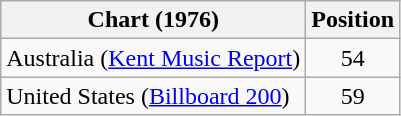<table class="wikitable">
<tr>
<th>Chart (1976)</th>
<th>Position</th>
</tr>
<tr>
<td>Australia (<a href='#'>Kent Music Report</a>)</td>
<td align="center">54</td>
</tr>
<tr>
<td>United States (<a href='#'>Billboard 200</a>)</td>
<td align="center">59</td>
</tr>
</table>
